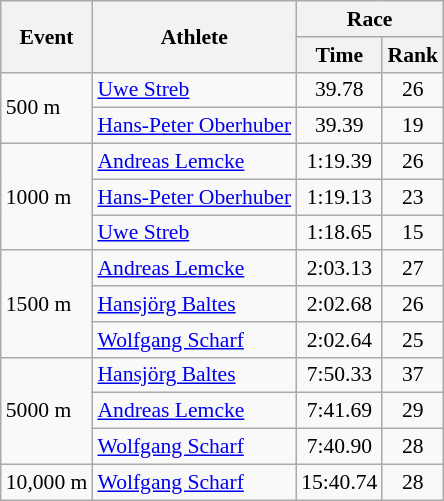<table class="wikitable" border="1" style="font-size:90%">
<tr>
<th rowspan=2>Event</th>
<th rowspan=2>Athlete</th>
<th colspan=2>Race</th>
</tr>
<tr>
<th>Time</th>
<th>Rank</th>
</tr>
<tr>
<td rowspan=2>500 m</td>
<td><a href='#'>Uwe Streb</a></td>
<td align=center>39.78</td>
<td align=center>26</td>
</tr>
<tr>
<td><a href='#'>Hans-Peter Oberhuber</a></td>
<td align=center>39.39</td>
<td align=center>19</td>
</tr>
<tr>
<td rowspan=3>1000 m</td>
<td><a href='#'>Andreas Lemcke</a></td>
<td align=center>1:19.39</td>
<td align=center>26</td>
</tr>
<tr>
<td><a href='#'>Hans-Peter Oberhuber</a></td>
<td align=center>1:19.13</td>
<td align=center>23</td>
</tr>
<tr>
<td><a href='#'>Uwe Streb</a></td>
<td align=center>1:18.65</td>
<td align=center>15</td>
</tr>
<tr>
<td rowspan=3>1500 m</td>
<td><a href='#'>Andreas Lemcke</a></td>
<td align=center>2:03.13</td>
<td align=center>27</td>
</tr>
<tr>
<td><a href='#'>Hansjörg Baltes</a></td>
<td align=center>2:02.68</td>
<td align=center>26</td>
</tr>
<tr>
<td><a href='#'>Wolfgang Scharf</a></td>
<td align=center>2:02.64</td>
<td align=center>25</td>
</tr>
<tr>
<td rowspan=3>5000 m</td>
<td><a href='#'>Hansjörg Baltes</a></td>
<td align=center>7:50.33</td>
<td align=center>37</td>
</tr>
<tr>
<td><a href='#'>Andreas Lemcke</a></td>
<td align=center>7:41.69</td>
<td align=center>29</td>
</tr>
<tr>
<td><a href='#'>Wolfgang Scharf</a></td>
<td align=center>7:40.90</td>
<td align=center>28</td>
</tr>
<tr>
<td>10,000 m</td>
<td><a href='#'>Wolfgang Scharf</a></td>
<td align=center>15:40.74</td>
<td align=center>28</td>
</tr>
</table>
